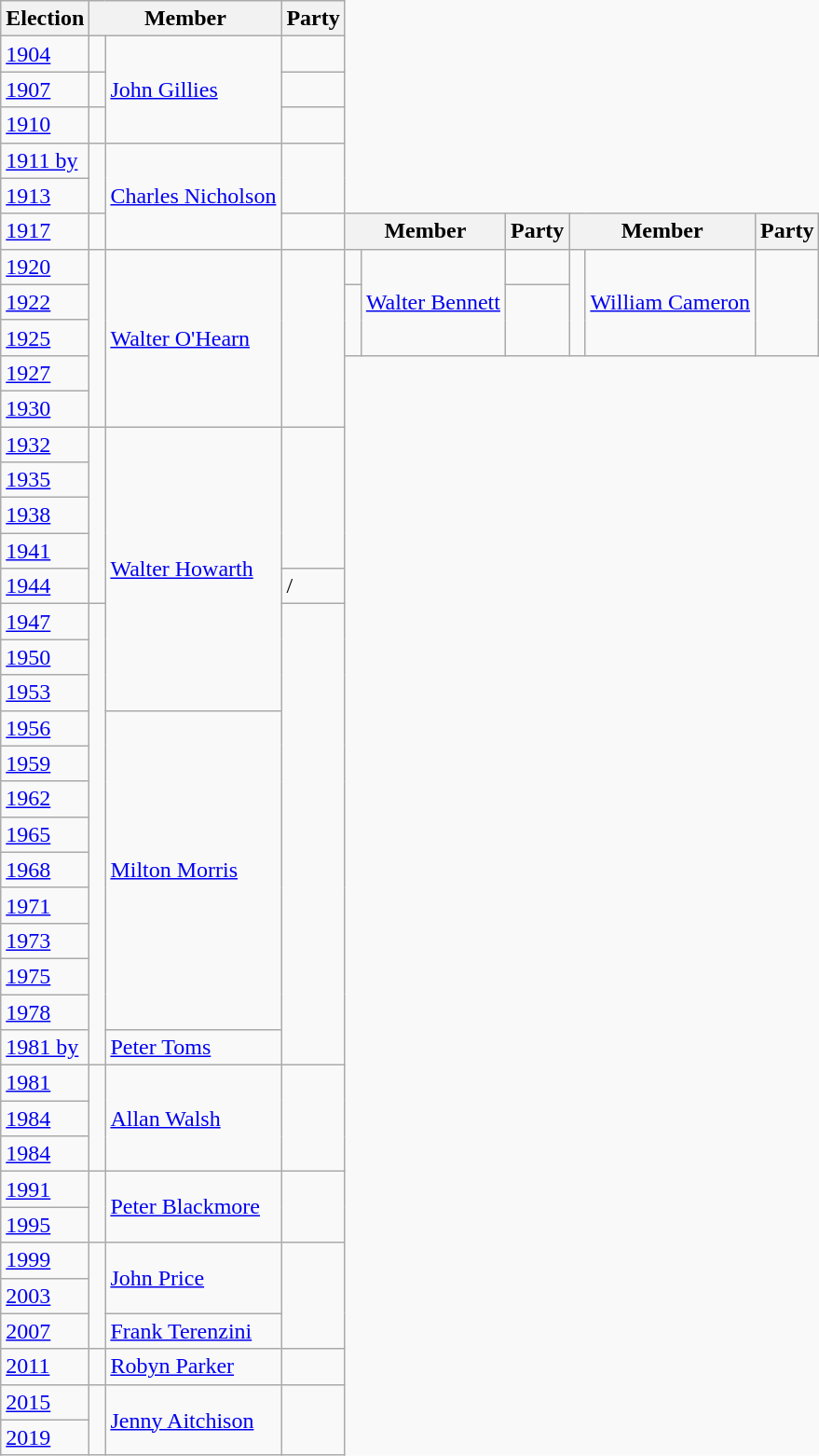<table class="wikitable" style='border-style: none none none none;'>
<tr>
<th>Election</th>
<th colspan="2">Member</th>
<th>Party</th>
</tr>
<tr style="background: #f9f9f9">
<td><a href='#'>1904</a></td>
<td> </td>
<td rowspan="3"><a href='#'>John Gillies</a></td>
<td></td>
</tr>
<tr style="background: #f9f9f9">
<td><a href='#'>1907</a></td>
<td> </td>
<td></td>
</tr>
<tr style="background: #f9f9f9">
<td><a href='#'>1910</a></td>
<td> </td>
<td></td>
</tr>
<tr style="background: #f9f9f9">
<td><a href='#'>1911 by</a></td>
<td rowspan="2" > </td>
<td rowspan="3"><a href='#'>Charles Nicholson</a></td>
<td rowspan="2"></td>
</tr>
<tr style="background: #f9f9f9">
<td><a href='#'>1913</a></td>
</tr>
<tr style="background: #f9f9f9">
<td><a href='#'>1917</a></td>
<td> </td>
<td></td>
<th colspan="2">Member</th>
<th>Party</th>
<th colspan="2">Member</th>
<th>Party</th>
</tr>
<tr style="background: #f9f9f9">
<td><a href='#'>1920</a></td>
<td rowspan="5" > </td>
<td rowspan="5"><a href='#'>Walter O'Hearn</a></td>
<td rowspan="5"></td>
<td> </td>
<td rowspan="3"><a href='#'>Walter Bennett</a></td>
<td></td>
<td rowspan="3" > </td>
<td rowspan="3"><a href='#'>William Cameron</a></td>
<td rowspan="3"></td>
</tr>
<tr style="background: #f9f9f9">
<td><a href='#'>1922</a></td>
<td rowspan="2" > </td>
<td rowspan="2"></td>
</tr>
<tr style="background: #f9f9f9">
<td><a href='#'>1925</a></td>
</tr>
<tr style="background: #f9f9f9">
<td><a href='#'>1927</a></td>
</tr>
<tr style="background: #f9f9f9">
<td><a href='#'>1930</a></td>
</tr>
<tr style="background: #f9f9f9">
<td><a href='#'>1932</a></td>
<td rowspan="5" > </td>
<td rowspan="8"><a href='#'>Walter Howarth</a></td>
<td rowspan="4"></td>
</tr>
<tr style="background: #f9f9f9">
<td><a href='#'>1935</a></td>
</tr>
<tr style="background: #f9f9f9">
<td><a href='#'>1938</a></td>
</tr>
<tr style="background: #f9f9f9">
<td><a href='#'>1941</a></td>
</tr>
<tr style="background: #f9f9f9">
<td><a href='#'>1944</a></td>
<td> / </td>
</tr>
<tr style="background: #f9f9f9">
<td><a href='#'>1947</a></td>
<td rowspan="13" > </td>
<td rowspan="13"></td>
</tr>
<tr style="background: #f9f9f9">
<td><a href='#'>1950</a></td>
</tr>
<tr style="background: #f9f9f9">
<td><a href='#'>1953</a></td>
</tr>
<tr style="background: #f9f9f9">
<td><a href='#'>1956</a></td>
<td rowspan="9"><a href='#'>Milton Morris</a></td>
</tr>
<tr style="background: #f9f9f9">
<td><a href='#'>1959</a></td>
</tr>
<tr style="background: #f9f9f9">
<td><a href='#'>1962</a></td>
</tr>
<tr style="background: #f9f9f9">
<td><a href='#'>1965</a></td>
</tr>
<tr style="background: #f9f9f9">
<td><a href='#'>1968</a></td>
</tr>
<tr style="background: #f9f9f9">
<td><a href='#'>1971</a></td>
</tr>
<tr style="background: #f9f9f9">
<td><a href='#'>1973</a></td>
</tr>
<tr style="background: #f9f9f9">
<td><a href='#'>1975</a></td>
</tr>
<tr style="background: #f9f9f9">
<td><a href='#'>1978</a></td>
</tr>
<tr style="background: #f9f9f9">
<td><a href='#'>1981 by</a></td>
<td><a href='#'>Peter Toms</a></td>
</tr>
<tr style="background: #f9f9f9">
<td><a href='#'>1981</a></td>
<td rowspan="3" > </td>
<td rowspan="3"><a href='#'>Allan Walsh</a></td>
<td rowspan="3"></td>
</tr>
<tr style="background: #f9f9f9">
<td><a href='#'>1984</a></td>
</tr>
<tr style="background: #f9f9f9">
<td><a href='#'>1984</a></td>
</tr>
<tr style="background: #f9f9f9">
<td><a href='#'>1991</a></td>
<td rowspan="2" > </td>
<td rowspan="2"><a href='#'>Peter Blackmore</a></td>
<td rowspan="2"></td>
</tr>
<tr style="background: #f9f9f9">
<td><a href='#'>1995</a></td>
</tr>
<tr style="background: #f9f9f9">
<td><a href='#'>1999</a></td>
<td rowspan="3" > </td>
<td rowspan="2"><a href='#'>John Price</a></td>
<td rowspan="3"></td>
</tr>
<tr style="background: #f9f9f9">
<td><a href='#'>2003</a></td>
</tr>
<tr style="background: #f9f9f9">
<td><a href='#'>2007</a></td>
<td><a href='#'>Frank Terenzini</a></td>
</tr>
<tr style="background: #f9f9f9">
<td><a href='#'>2011</a></td>
<td> </td>
<td><a href='#'>Robyn Parker</a></td>
<td></td>
</tr>
<tr style="background: #f9f9f9">
<td><a href='#'>2015</a></td>
<td rowspan="2" > </td>
<td rowspan="2"><a href='#'>Jenny Aitchison</a></td>
<td rowspan="2"></td>
</tr>
<tr style="background: #f9f9f9">
<td><a href='#'>2019</a></td>
</tr>
</table>
